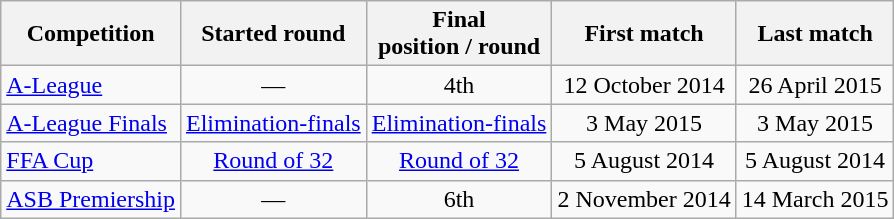<table class="wikitable">
<tr>
<th>Competition</th>
<th>Started round</th>
<th>Final <br>position / round</th>
<th>First match</th>
<th>Last match</th>
</tr>
<tr style="text-align: center">
<td align=left><a href='#'>A-League</a></td>
<td>—</td>
<td>4th</td>
<td>12 October 2014</td>
<td>26 April 2015</td>
</tr>
<tr style="text-align: center">
<td align=left><a href='#'>A-League Finals</a></td>
<td><a href='#'>Elimination-finals</a></td>
<td><a href='#'>Elimination-finals</a></td>
<td>3 May 2015</td>
<td>3 May 2015</td>
</tr>
<tr style="text-align: center">
<td align=left><a href='#'>FFA Cup</a></td>
<td><a href='#'>Round of 32</a></td>
<td><a href='#'>Round of 32</a></td>
<td>5 August 2014</td>
<td>5 August 2014</td>
</tr>
<tr style="text-align: center">
<td align=left><a href='#'>ASB Premiership</a></td>
<td>—</td>
<td>6th</td>
<td>2 November 2014</td>
<td>14 March 2015</td>
</tr>
</table>
